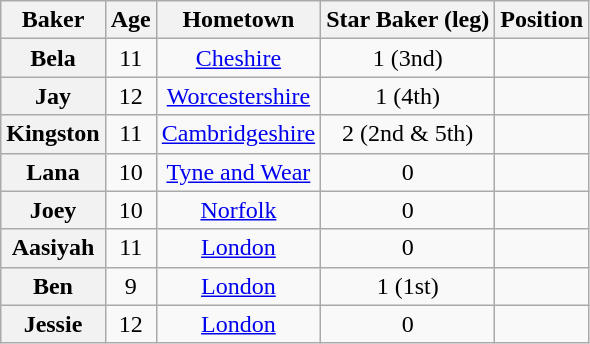<table class="wikitable sortable" style="display:inline-table; text-align:center">
<tr>
<th scope="col">Baker</th>
<th scope="col">Age</th>
<th scope="col">Hometown</th>
<th>Star Baker (leg)</th>
<th>Position</th>
</tr>
<tr>
<th scope="row">Bela</th>
<td>11</td>
<td><a href='#'>Cheshire</a></td>
<td>1 (3nd)</td>
<td></td>
</tr>
<tr>
<th scope="row">Jay</th>
<td>12</td>
<td><a href='#'>Worcestershire</a></td>
<td>1 (4th)</td>
<td></td>
</tr>
<tr>
<th scope="row">Kingston</th>
<td>11</td>
<td><a href='#'>Cambridgeshire</a></td>
<td>2 (2nd & 5th)</td>
<td></td>
</tr>
<tr>
<th scope="row">Lana</th>
<td>10</td>
<td><a href='#'>Tyne and Wear</a></td>
<td>0</td>
<td></td>
</tr>
<tr>
<th scope="row">Joey</th>
<td>10</td>
<td><a href='#'>Norfolk</a></td>
<td>0</td>
<td></td>
</tr>
<tr>
<th scope="row">Aasiyah</th>
<td>11</td>
<td><a href='#'>London</a></td>
<td>0</td>
<td></td>
</tr>
<tr>
<th scope="row">Ben</th>
<td>9</td>
<td><a href='#'>London</a></td>
<td>1 (1st)</td>
<td></td>
</tr>
<tr>
<th>Jessie</th>
<td>12</td>
<td><a href='#'>London</a></td>
<td>0</td>
<td></td>
</tr>
</table>
